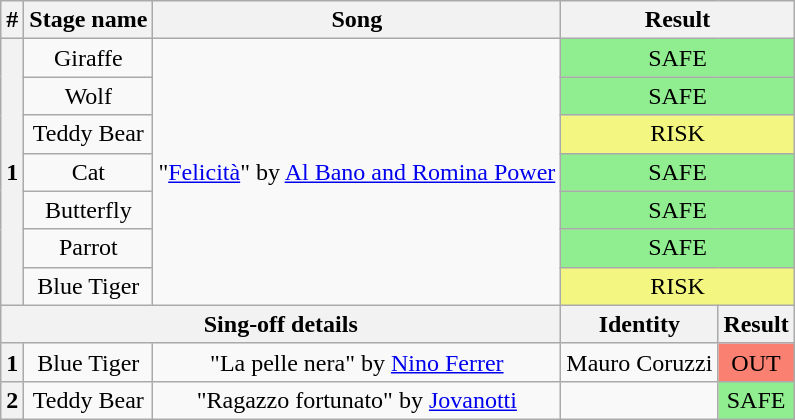<table class="wikitable plainrowheaders" style="text-align: center;">
<tr>
<th>#</th>
<th>Stage name</th>
<th>Song</th>
<th colspan=2>Result</th>
</tr>
<tr>
<th rowspan="7">1</th>
<td>Giraffe</td>
<td rowspan="7">"<a href='#'>Felicità</a>" by <a href='#'>Al Bano and Romina Power</a></td>
<td colspan="2" bgcolor=lightgreen>SAFE</td>
</tr>
<tr>
<td>Wolf</td>
<td colspan="2" bgcolor=lightgreen>SAFE</td>
</tr>
<tr>
<td>Teddy Bear</td>
<td colspan="2" bgcolor="#F3F781">RISK</td>
</tr>
<tr>
<td>Cat</td>
<td colspan="2" bgcolor=lightgreen>SAFE</td>
</tr>
<tr>
<td>Butterfly</td>
<td colspan="2" bgcolor=lightgreen>SAFE</td>
</tr>
<tr>
<td>Parrot</td>
<td colspan="2" bgcolor=lightgreen>SAFE</td>
</tr>
<tr>
<td>Blue Tiger</td>
<td colspan="2" bgcolor="#F3F781">RISK</td>
</tr>
<tr>
<th colspan="3">Sing-off details</th>
<th>Identity</th>
<th>Result</th>
</tr>
<tr>
<th>1</th>
<td>Blue Tiger</td>
<td>"La pelle nera" by <a href='#'>Nino Ferrer</a></td>
<td>Mauro Coruzzi</td>
<td bgcolor=salmon>OUT</td>
</tr>
<tr>
<th>2</th>
<td>Teddy Bear</td>
<td>"Ragazzo fortunato" by <a href='#'>Jovanotti</a></td>
<td></td>
<td bgcolor=lightgreen>SAFE</td>
</tr>
</table>
